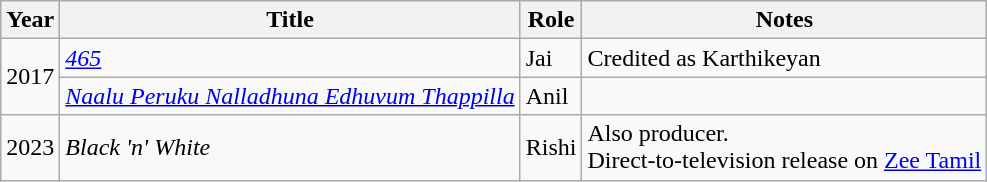<table class="wikitable sortable">
<tr>
<th>Year</th>
<th>Title</th>
<th>Role</th>
<th>Notes</th>
</tr>
<tr>
<td rowspan="2">2017</td>
<td><em><a href='#'>465</a></em></td>
<td>Jai</td>
<td>Credited as Karthikeyan</td>
</tr>
<tr>
<td><em><a href='#'>Naalu Peruku Nalladhuna Edhuvum Thappilla</a></em></td>
<td>Anil</td>
<td></td>
</tr>
<tr>
<td>2023</td>
<td><em>Black 'n' White</em></td>
<td>Rishi</td>
<td>Also producer.<br>Direct-to-television release on <a href='#'>Zee Tamil</a></td>
</tr>
</table>
